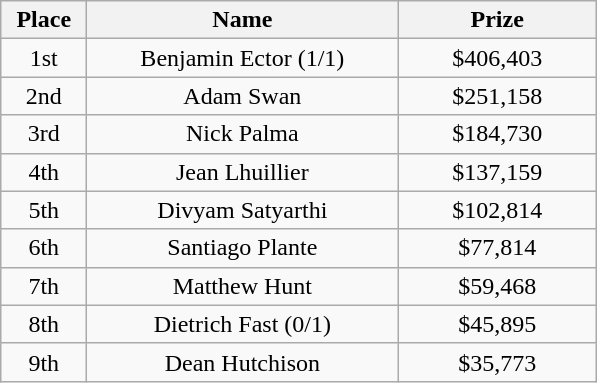<table class="wikitable">
<tr>
<th width="50">Place</th>
<th width="200">Name</th>
<th width="125">Prize</th>
</tr>
<tr>
<td align = "center">1st</td>
<td align = "center"> Benjamin Ector (1/1)</td>
<td align = "center">$406,403</td>
</tr>
<tr>
<td align = "center">2nd</td>
<td align = "center"> Adam Swan</td>
<td align = "center">$251,158</td>
</tr>
<tr>
<td align = "center">3rd</td>
<td align = "center"> Nick Palma</td>
<td align = "center">$184,730</td>
</tr>
<tr>
<td align = "center">4th</td>
<td align = "center"> Jean Lhuillier</td>
<td align = "center">$137,159</td>
</tr>
<tr>
<td align = "center">5th</td>
<td align = "center"> Divyam Satyarthi</td>
<td align = "center">$102,814</td>
</tr>
<tr>
<td align = "center">6th</td>
<td align = "center"> Santiago Plante</td>
<td align = "center">$77,814</td>
</tr>
<tr>
<td align = "center">7th</td>
<td align = "center"> Matthew Hunt</td>
<td align = "center">$59,468</td>
</tr>
<tr>
<td align = "center">8th</td>
<td align = "center"> Dietrich Fast (0/1)</td>
<td align = "center">$45,895</td>
</tr>
<tr>
<td align = "center">9th</td>
<td align = "center"> Dean Hutchison</td>
<td align = "center">$35,773</td>
</tr>
</table>
